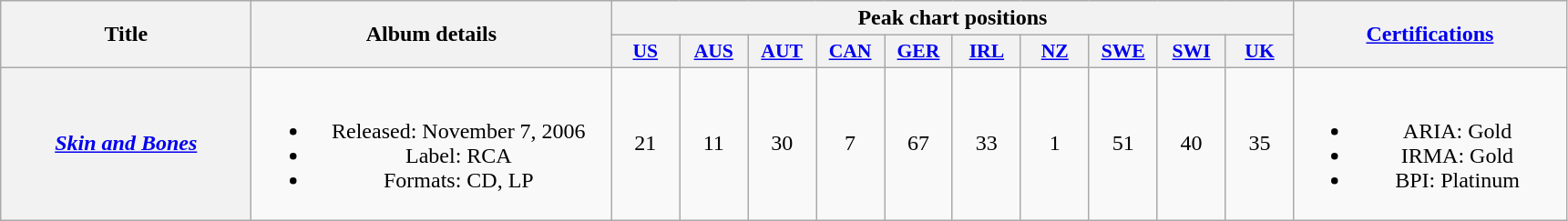<table class="wikitable plainrowheaders" style="text-align:center;">
<tr>
<th scope="col" rowspan="2" style="width:11em;">Title</th>
<th scope="col" rowspan="2" style="width:16em;">Album details</th>
<th scope="col" colspan="10">Peak chart positions</th>
<th scope="col" rowspan="2" style="width:12em;"><a href='#'>Certifications</a></th>
</tr>
<tr>
<th scope="col" style="width:3em;font-size:90%;"><a href='#'>US</a><br></th>
<th scope="col" style="width:3em;font-size:90%;"><a href='#'>AUS</a><br></th>
<th scope="col" style="width:3em;font-size:90%;"><a href='#'>AUT</a><br></th>
<th scope="col" style="width:3em;font-size:90%;"><a href='#'>CAN</a><br></th>
<th scope="col" style="width:3em;font-size:90%;"><a href='#'>GER</a><br></th>
<th scope="col" style="width:3em;font-size:90%;"><a href='#'>IRL</a><br></th>
<th scope="col" style="width:3em;font-size:90%;"><a href='#'>NZ</a><br></th>
<th scope="col" style="width:3em;font-size:90%;"><a href='#'>SWE</a><br></th>
<th scope="col" style="width:3em;font-size:90%;"><a href='#'>SWI</a><br></th>
<th scope="col" style="width:3em;font-size:90%;"><a href='#'>UK</a><br></th>
</tr>
<tr>
<th scope="row"><em><a href='#'>Skin and Bones</a></em></th>
<td><br><ul><li>Released: November 7, 2006</li><li>Label: RCA</li><li>Formats: CD, LP</li></ul></td>
<td>21</td>
<td>11</td>
<td>30</td>
<td>7</td>
<td>67</td>
<td>33</td>
<td>1</td>
<td>51</td>
<td>40</td>
<td>35</td>
<td><br><ul><li>ARIA: Gold</li><li>IRMA: Gold</li><li>BPI: Platinum</li></ul></td>
</tr>
</table>
